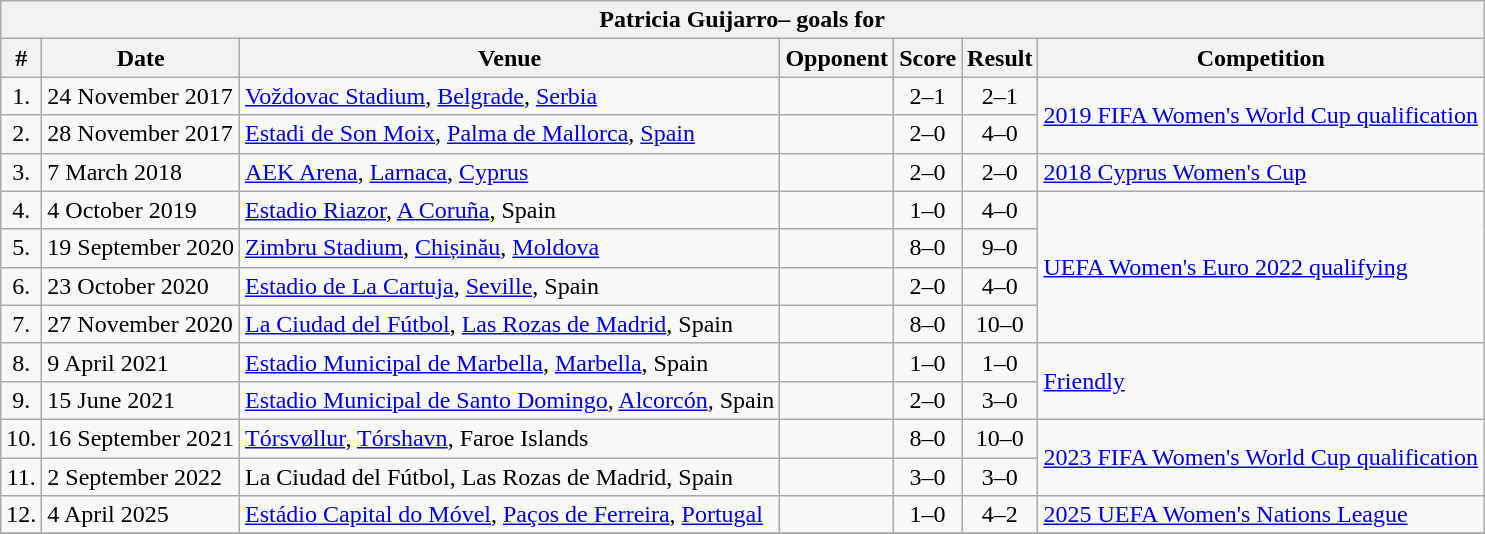<table class="wikitable collapsible">
<tr>
<th colspan="7">Patricia Guijarro– goals for </th>
</tr>
<tr>
<th>#</th>
<th>Date</th>
<th>Venue</th>
<th>Opponent</th>
<th>Score</th>
<th>Result</th>
<th>Competition</th>
</tr>
<tr>
<td align="center">1.</td>
<td>24 November 2017</td>
<td><a href='#'>Voždovac Stadium</a>, <a href='#'>Belgrade</a>, <a href='#'>Serbia</a></td>
<td></td>
<td align=center>2–1</td>
<td align=center>2–1</td>
<td rowspan=2><a href='#'>2019 FIFA Women's World Cup qualification</a></td>
</tr>
<tr>
<td align="center">2.</td>
<td>28 November 2017</td>
<td><a href='#'>Estadi de Son Moix</a>, <a href='#'>Palma de Mallorca</a>, <a href='#'>Spain</a></td>
<td></td>
<td align=center>2–0</td>
<td align=center>4–0</td>
</tr>
<tr>
<td align="center">3.</td>
<td>7 March 2018</td>
<td><a href='#'>AEK Arena</a>, <a href='#'>Larnaca</a>, <a href='#'>Cyprus</a></td>
<td></td>
<td align=center>2–0</td>
<td align=center>2–0</td>
<td><a href='#'>2018 Cyprus Women's Cup</a></td>
</tr>
<tr>
<td align="center">4.</td>
<td>4 October 2019</td>
<td><a href='#'>Estadio Riazor</a>, <a href='#'>A Coruña</a>, Spain</td>
<td></td>
<td align=center>1–0</td>
<td align=center>4–0</td>
<td rowspan="4"><a href='#'>UEFA Women's Euro 2022 qualifying</a></td>
</tr>
<tr>
<td align="center">5.</td>
<td>19 September 2020</td>
<td><a href='#'>Zimbru Stadium</a>, <a href='#'>Chișinău</a>, <a href='#'>Moldova</a></td>
<td></td>
<td align=center>8–0</td>
<td align=center>9–0</td>
</tr>
<tr>
<td align="center">6.</td>
<td>23 October 2020</td>
<td><a href='#'>Estadio de La Cartuja</a>, <a href='#'>Seville</a>, Spain</td>
<td></td>
<td align=center>2–0</td>
<td align=center>4–0</td>
</tr>
<tr>
<td align="center">7.</td>
<td>27 November 2020</td>
<td><a href='#'>La Ciudad del Fútbol</a>, <a href='#'>Las Rozas de Madrid</a>, Spain</td>
<td></td>
<td align="center">8–0</td>
<td align="center">10–0</td>
</tr>
<tr>
<td align="center">8.</td>
<td>9 April 2021</td>
<td><a href='#'>Estadio Municipal de Marbella</a>, <a href='#'>Marbella</a>, Spain</td>
<td></td>
<td align="center">1–0</td>
<td align="center">1–0</td>
<td rowspan=2><a href='#'>Friendly</a></td>
</tr>
<tr>
<td align="center">9.</td>
<td>15 June 2021</td>
<td><a href='#'>Estadio Municipal de Santo Domingo</a>, <a href='#'>Alcorcón</a>, Spain</td>
<td></td>
<td align="center">2–0</td>
<td align="center">3–0</td>
</tr>
<tr>
<td align="center">10.</td>
<td>16 September 2021</td>
<td><a href='#'>Tórsvøllur</a>, <a href='#'>Tórshavn</a>, Faroe Islands</td>
<td></td>
<td align=center>8–0</td>
<td align=center>10–0</td>
<td rowspan=2><a href='#'>2023 FIFA Women's World Cup qualification</a></td>
</tr>
<tr>
<td align="center">11.</td>
<td>2 September 2022</td>
<td>La Ciudad del Fútbol, Las Rozas de Madrid, Spain</td>
<td></td>
<td align=center>3–0</td>
<td align=center>3–0</td>
</tr>
<tr>
<td align="center">12.</td>
<td>4 April 2025</td>
<td><a href='#'>Estádio Capital do Móvel</a>, <a href='#'>Paços de Ferreira</a>, <a href='#'>Portugal</a></td>
<td></td>
<td align=center>1–0</td>
<td align=center>4–2</td>
<td><a href='#'>2025 UEFA Women's Nations League</a></td>
</tr>
<tr>
</tr>
</table>
